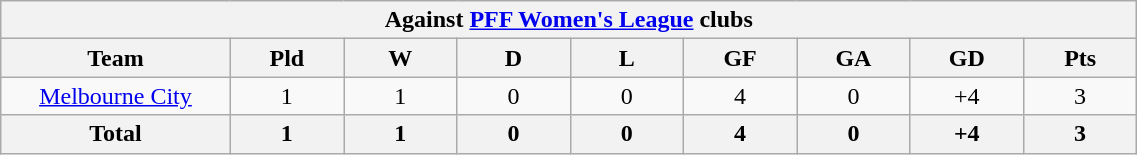<table class="wikitable" width="60%" style="text-align:center">
<tr>
<th colspan="9">Against <a href='#'>PFF Women's League</a> clubs</th>
</tr>
<tr>
<th width="10%">Team</th>
<th width="5%">Pld</th>
<th width="5%">W</th>
<th width="5%">D</th>
<th width="5%">L</th>
<th width="5%">GF</th>
<th width="5%">GA</th>
<th width="5%">GD</th>
<th width="5%">Pts</th>
</tr>
<tr>
<td><a href='#'>Melbourne City</a></td>
<td>1</td>
<td>1</td>
<td>0</td>
<td>0</td>
<td>4</td>
<td>0</td>
<td>+4</td>
<td>3</td>
</tr>
<tr>
<th>Total</th>
<th>1</th>
<th>1</th>
<th>0</th>
<th>0</th>
<th>4</th>
<th>0</th>
<th>+4</th>
<th>3</th>
</tr>
</table>
